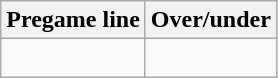<table class="wikitable">
<tr align="center">
<th style=>Pregame line</th>
<th style=>Over/under</th>
</tr>
<tr align="center">
<td> </td>
<td> </td>
</tr>
</table>
